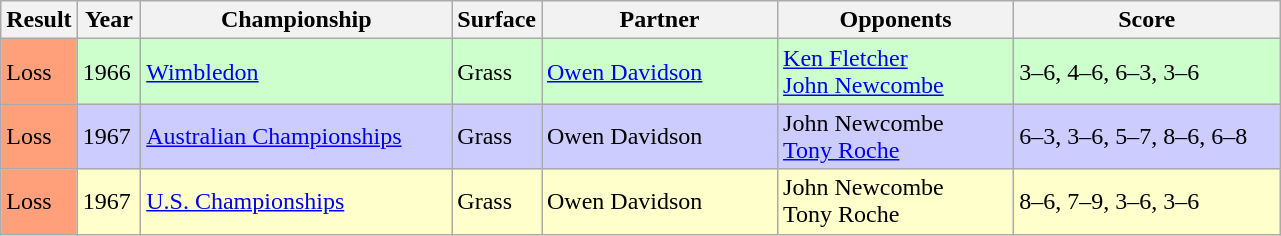<table class="sortable wikitable">
<tr>
<th style="width:40px">Result</th>
<th style="width:35px">Year</th>
<th style="width:200px">Championship</th>
<th style="width:50px">Surface</th>
<th style="width:150px">Partner</th>
<th style="width:150px">Opponents</th>
<th style="width:170px" class="unsortable">Score</th>
</tr>
<tr style="background:#cfc;">
<td style="background:#ffa07a;">Loss</td>
<td>1966</td>
<td><a href='#'>Wimbledon</a></td>
<td>Grass</td>
<td> <a href='#'>Owen Davidson</a></td>
<td> <a href='#'>Ken Fletcher</a><br> <a href='#'>John Newcombe</a></td>
<td>3–6, 4–6, 6–3, 3–6</td>
</tr>
<tr style="background:#ccf;">
<td style="background:#ffa07a;">Loss</td>
<td>1967</td>
<td><a href='#'>Australian Championships</a></td>
<td>Grass</td>
<td> Owen Davidson</td>
<td> John Newcombe<br> <a href='#'>Tony Roche</a></td>
<td>6–3, 3–6, 5–7, 8–6, 6–8</td>
</tr>
<tr style="background:#ffc;">
<td style="background:#ffa07a;">Loss</td>
<td>1967</td>
<td><a href='#'>U.S. Championships</a></td>
<td>Grass</td>
<td> Owen Davidson</td>
<td> John Newcombe<br> Tony Roche</td>
<td>8–6, 7–9, 3–6, 3–6</td>
</tr>
</table>
